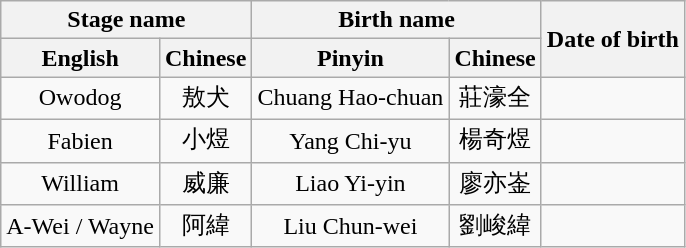<table class="wikitable">
<tr>
<th colspan="2" style="text-align:center;">Stage name</th>
<th colspan="2" style="text-align:center;">Birth name</th>
<th rowspan="2" style="text-align:center;">Date of birth  </th>
</tr>
<tr>
<th style="text-align:center;">English</th>
<th style="text-align:center;">Chinese</th>
<th style="text-align:center;">Pinyin</th>
<th style="text-align:center;">Chinese</th>
</tr>
<tr>
<td style="text-align:center;">Owodog</td>
<td style="text-align:center;">敖犬</td>
<td style="text-align:center;">Chuang Hao-chuan</td>
<td style="text-align:center;">莊濠全</td>
<td style="text-align:center;"></td>
</tr>
<tr>
<td style="text-align:center;">Fabien</td>
<td style="text-align:center;">小煜</td>
<td style="text-align:center;">Yang Chi-yu</td>
<td style="text-align:center;">楊奇煜</td>
<td style="text-align:center;"></td>
</tr>
<tr>
<td style="text-align:center;">William</td>
<td style="text-align:center;">威廉</td>
<td style="text-align:center;">Liao Yi-yin</td>
<td style="text-align:center;">廖亦崟</td>
<td style="text-align:center;"></td>
</tr>
<tr>
<td style="text-align:center;">A-Wei / Wayne</td>
<td style="text-align:center;">阿緯</td>
<td style="text-align:center;">Liu Chun-wei</td>
<td style="text-align:center;">劉峻緯</td>
<td style="text-align:center;"></td>
</tr>
</table>
